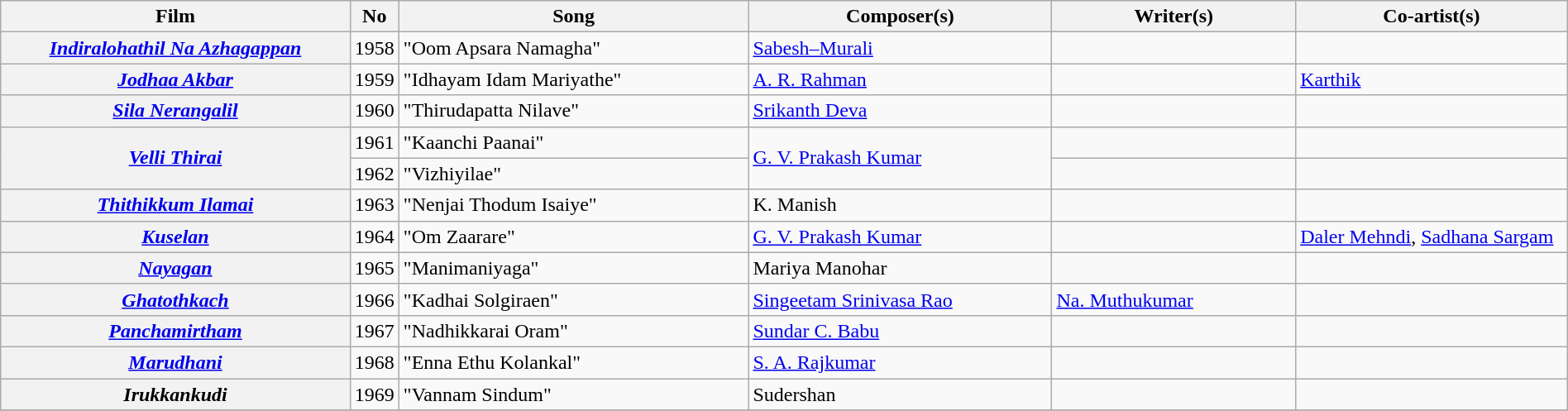<table class="wikitable plainrowheaders" width="100%" textcolor:#000;">
<tr>
<th scope="col" width=23%><strong>Film</strong></th>
<th><strong>No</strong></th>
<th scope="col" width=23%><strong>Song</strong></th>
<th scope="col" width=20%><strong>Composer(s)</strong></th>
<th scope="col" width=16%><strong>Writer(s)</strong></th>
<th scope="col" width=18%><strong>Co-artist(s)</strong></th>
</tr>
<tr>
<th><em><a href='#'>Indiralohathil Na Azhagappan</a></em></th>
<td>1958</td>
<td>"Oom Apsara Namagha"</td>
<td><a href='#'>Sabesh–Murali</a></td>
<td></td>
<td></td>
</tr>
<tr>
<th><em><a href='#'>Jodhaa Akbar</a></em></th>
<td>1959</td>
<td>"Idhayam Idam Mariyathe"</td>
<td><a href='#'>A. R. Rahman</a></td>
<td></td>
<td><a href='#'>Karthik</a></td>
</tr>
<tr>
<th><em><a href='#'>Sila Nerangalil</a></em></th>
<td>1960</td>
<td>"Thirudapatta Nilave"</td>
<td><a href='#'>Srikanth Deva</a></td>
<td></td>
<td></td>
</tr>
<tr>
<th rowspan="2"><em><a href='#'>Velli Thirai</a></em></th>
<td>1961</td>
<td>"Kaanchi Paanai"</td>
<td rowspan="2"><a href='#'>G. V. Prakash Kumar</a></td>
<td></td>
<td></td>
</tr>
<tr>
<td>1962</td>
<td>"Vizhiyilae"</td>
<td></td>
<td></td>
</tr>
<tr>
<th><em><a href='#'>Thithikkum Ilamai</a></em></th>
<td>1963</td>
<td>"Nenjai Thodum Isaiye"</td>
<td>K. Manish</td>
<td></td>
<td></td>
</tr>
<tr>
<th><em><a href='#'>Kuselan</a></em></th>
<td>1964</td>
<td>"Om Zaarare"</td>
<td><a href='#'>G. V. Prakash Kumar</a></td>
<td></td>
<td><a href='#'>Daler Mehndi</a>, <a href='#'>Sadhana Sargam</a></td>
</tr>
<tr>
<th><a href='#'><em>Nayagan</em></a></th>
<td>1965</td>
<td>"Manimaniyaga"</td>
<td>Mariya Manohar</td>
<td></td>
<td></td>
</tr>
<tr>
<th><em><a href='#'>Ghatothkach</a></em></th>
<td>1966</td>
<td>"Kadhai Solgiraen"</td>
<td><a href='#'>Singeetam Srinivasa Rao</a></td>
<td><a href='#'>Na. Muthukumar</a></td>
<td></td>
</tr>
<tr>
<th><em><a href='#'>Panchamirtham</a></em></th>
<td>1967</td>
<td>"Nadhikkarai Oram"</td>
<td><a href='#'>Sundar C. Babu</a></td>
<td></td>
<td></td>
</tr>
<tr>
<th><a href='#'><em>Marudhani</em></a></th>
<td>1968</td>
<td>"Enna Ethu Kolankal"</td>
<td><a href='#'>S. A. Rajkumar</a></td>
<td></td>
<td></td>
</tr>
<tr>
<th><em>Irukkankudi</em></th>
<td>1969</td>
<td>"Vannam Sindum"</td>
<td>Sudershan</td>
<td></td>
<td></td>
</tr>
<tr>
</tr>
</table>
